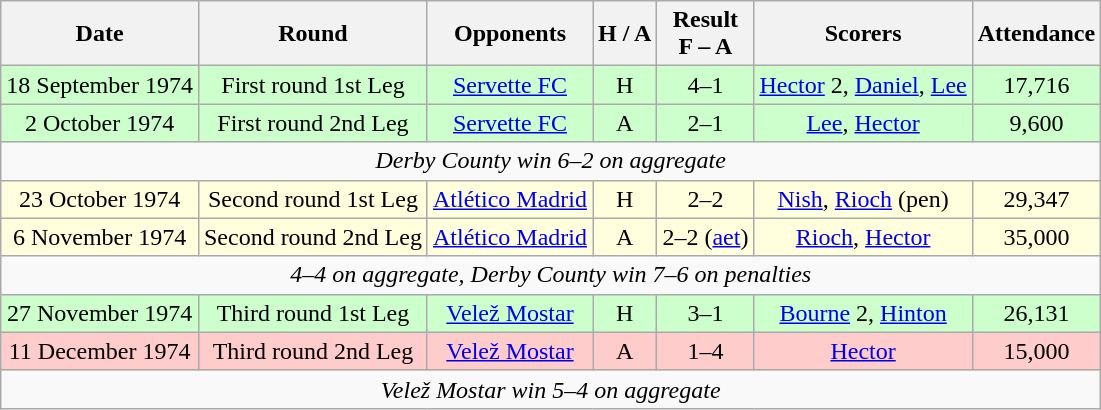<table class="wikitable" style="text-align:center">
<tr>
<th>Date</th>
<th>Round</th>
<th>Opponents</th>
<th>H / A</th>
<th>Result<br>F – A</th>
<th>Scorers</th>
<th>Attendance</th>
</tr>
<tr bgcolor="#ccffcc">
<td>18 September 1974</td>
<td>First round 1st Leg</td>
<td> <a href='#'>Servette FC</a></td>
<td>H</td>
<td>4–1</td>
<td><a href='#'>Hector</a> 2, <a href='#'>Daniel</a>, <a href='#'>Lee</a></td>
<td>17,716</td>
</tr>
<tr bgcolor="#ccffcc">
<td>2 October 1974</td>
<td>First round 2nd Leg</td>
<td> <a href='#'>Servette FC</a></td>
<td>A</td>
<td>2–1</td>
<td><a href='#'>Lee</a>, <a href='#'>Hector</a></td>
<td>9,600</td>
</tr>
<tr>
<td colspan="7"><em>Derby County win 6–2 on aggregate</em></td>
</tr>
<tr bgcolor="#ffffdd">
<td>23 October 1974</td>
<td>Second round 1st Leg</td>
<td> <a href='#'>Atlético Madrid</a></td>
<td>H</td>
<td>2–2</td>
<td><a href='#'>Nish</a>, <a href='#'>Rioch</a> (pen)</td>
<td>29,347</td>
</tr>
<tr bgcolor="#ffffdd">
<td>6 November 1974</td>
<td>Second round 2nd Leg</td>
<td> <a href='#'>Atlético Madrid</a></td>
<td>A</td>
<td>2–2 (<a href='#'>aet</a>)</td>
<td><a href='#'>Rioch</a>, <a href='#'>Hector</a></td>
<td>35,000</td>
</tr>
<tr>
<td colspan="7"><em>4–4 on aggregate, Derby County win 7–6 on penalties</em></td>
</tr>
<tr bgcolor="#ccffcc">
<td>27 November 1974</td>
<td>Third round 1st Leg</td>
<td> <a href='#'>Velež Mostar</a></td>
<td>H</td>
<td>3–1</td>
<td><a href='#'>Bourne</a> 2, <a href='#'>Hinton</a></td>
<td>26,131</td>
</tr>
<tr bgcolor="#ffcccc">
<td>11 December 1974</td>
<td>Third round 2nd Leg</td>
<td> <a href='#'>Velež Mostar</a></td>
<td>A</td>
<td>1–4</td>
<td><a href='#'>Hector</a></td>
<td>15,000</td>
</tr>
<tr>
<td colspan="7"><em>Velež Mostar win 5–4 on aggregate</em></td>
</tr>
</table>
